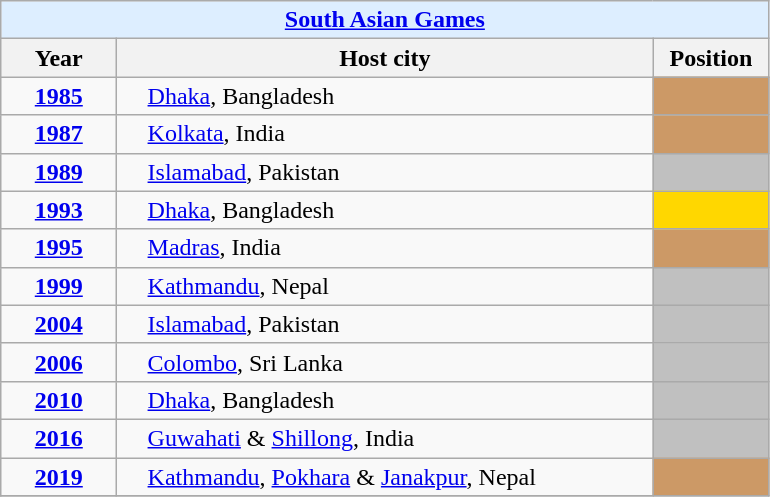<table class="wikitable" style="text-align: center;">
<tr>
<th colspan=3 style="background-color: #ddeeff;"><a href='#'>South Asian Games</a></th>
</tr>
<tr>
<th style="width: 70px;">Year</th>
<th style="width: 350px;">Host city</th>
<th style="width: 70px;">Position</th>
</tr>
<tr>
<td><strong><a href='#'>1985</a></strong></td>
<td style="text-align: left; padding-left: 20px;"> <a href='#'>Dhaka</a>, Bangladesh</td>
<td style="background-color: #cc9966"></td>
</tr>
<tr>
<td><strong><a href='#'>1987</a></strong></td>
<td style="text-align: left; padding-left: 20px; border: "> <a href='#'>Kolkata</a>, India</td>
<td style="background-color: #cc9966"></td>
</tr>
<tr>
<td><strong><a href='#'>1989</a></strong></td>
<td style="text-align: left; padding-left: 20px;"> <a href='#'>Islamabad</a>, Pakistan</td>
<td style="background-color: silver"></td>
</tr>
<tr>
<td><strong><a href='#'>1993</a></strong></td>
<td style="text-align: left; padding-left: 20px;"> <a href='#'>Dhaka</a>, Bangladesh</td>
<td style="background-color: gold"></td>
</tr>
<tr>
<td><strong><a href='#'>1995</a></strong></td>
<td style="text-align: left; padding-left: 20px; border: "> <a href='#'>Madras</a>, India</td>
<td style="background-color: #cc9966"></td>
</tr>
<tr>
<td><strong><a href='#'>1999</a></strong></td>
<td style="text-align: left; padding-left: 20px;"> <a href='#'>Kathmandu</a>, Nepal</td>
<td style="background-color: silver"></td>
</tr>
<tr>
<td><strong><a href='#'>2004</a></strong></td>
<td style="text-align: left; padding-left: 20px;"> <a href='#'>Islamabad</a>, Pakistan</td>
<td style="background-color: silver"></td>
</tr>
<tr>
<td><strong><a href='#'>2006</a></strong></td>
<td style="text-align: left; padding-left: 20px;"> <a href='#'>Colombo</a>, Sri Lanka</td>
<td style="background-color: silver"></td>
</tr>
<tr>
<td><strong><a href='#'>2010</a></strong></td>
<td style="text-align: left; padding-left: 20px;"> <a href='#'>Dhaka</a>, Bangladesh</td>
<td style="background-color: silver"></td>
</tr>
<tr>
<td><strong><a href='#'>2016</a></strong></td>
<td style="text-align: left; padding-left: 20px; border: "> <a href='#'>Guwahati</a> & <a href='#'>Shillong</a>, India</td>
<td style="background-color: silver"></td>
</tr>
<tr>
<td><strong><a href='#'>2019</a></strong></td>
<td style="text-align: left; padding-left: 20px;"> <a href='#'>Kathmandu</a>, <a href='#'>Pokhara</a> & <a href='#'>Janakpur</a>, Nepal</td>
<td style="background-color: #cc9966"></td>
</tr>
<tr>
</tr>
</table>
